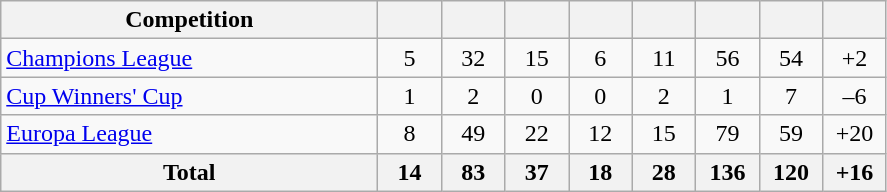<table class="wikitable" style="text-align: center;">
<tr>
<th width="244">Competition</th>
<th width="35"></th>
<th width="35"></th>
<th width="35"></th>
<th width="35"></th>
<th width="35"></th>
<th width="35"></th>
<th width="35"></th>
<th width="35"></th>
</tr>
<tr>
<td scope="row" align="left"><a href='#'>Champions League</a></td>
<td>5</td>
<td>32</td>
<td>15</td>
<td>6</td>
<td>11</td>
<td>56</td>
<td>54</td>
<td>+2</td>
</tr>
<tr>
<td scope="row" align="left"><a href='#'>Cup Winners' Cup</a></td>
<td>1</td>
<td>2</td>
<td>0</td>
<td>0</td>
<td>2</td>
<td>1</td>
<td>7</td>
<td>–6</td>
</tr>
<tr>
<td scope="row" align="left"><a href='#'>Europa League</a></td>
<td>8</td>
<td>49</td>
<td>22</td>
<td>12</td>
<td>15</td>
<td>79</td>
<td>59</td>
<td>+20</td>
</tr>
<tr class="sortbottom">
<th>Total</th>
<th>14</th>
<th>83</th>
<th>37</th>
<th>18</th>
<th>28</th>
<th>136</th>
<th>120</th>
<th>+16</th>
</tr>
</table>
